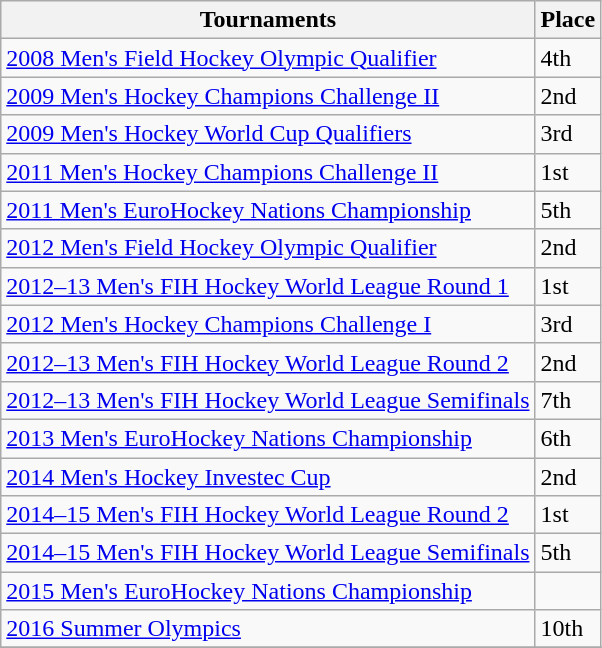<table class="wikitable collapsible">
<tr>
<th>Tournaments</th>
<th>Place</th>
</tr>
<tr>
<td><a href='#'>2008 Men's Field Hockey Olympic Qualifier</a></td>
<td>4th</td>
</tr>
<tr>
<td><a href='#'>2009 Men's Hockey Champions Challenge II</a></td>
<td>2nd</td>
</tr>
<tr>
<td><a href='#'>2009 Men's Hockey World Cup Qualifiers</a></td>
<td>3rd</td>
</tr>
<tr>
<td><a href='#'>2011 Men's Hockey Champions Challenge II</a></td>
<td>1st</td>
</tr>
<tr>
<td><a href='#'>2011 Men's EuroHockey Nations Championship</a></td>
<td>5th</td>
</tr>
<tr>
<td><a href='#'>2012 Men's Field Hockey Olympic Qualifier</a></td>
<td>2nd</td>
</tr>
<tr>
<td><a href='#'>2012–13 Men's FIH Hockey World League Round 1</a></td>
<td>1st</td>
</tr>
<tr>
<td><a href='#'>2012 Men's Hockey Champions Challenge I</a></td>
<td>3rd</td>
</tr>
<tr>
<td><a href='#'>2012–13 Men's FIH Hockey World League Round 2</a></td>
<td>2nd</td>
</tr>
<tr>
<td><a href='#'>2012–13 Men's FIH Hockey World League Semifinals</a></td>
<td>7th</td>
</tr>
<tr>
<td><a href='#'>2013 Men's EuroHockey Nations Championship</a></td>
<td>6th</td>
</tr>
<tr>
<td><a href='#'>2014 Men's Hockey Investec Cup</a></td>
<td>2nd</td>
</tr>
<tr>
<td><a href='#'>2014–15 Men's FIH Hockey World League Round 2</a></td>
<td>1st</td>
</tr>
<tr>
<td><a href='#'>2014–15 Men's FIH Hockey World League Semifinals</a></td>
<td>5th</td>
</tr>
<tr>
<td><a href='#'>2015 Men's EuroHockey Nations Championship</a></td>
<td></td>
</tr>
<tr>
<td><a href='#'>2016 Summer Olympics</a></td>
<td>10th</td>
</tr>
<tr>
</tr>
</table>
